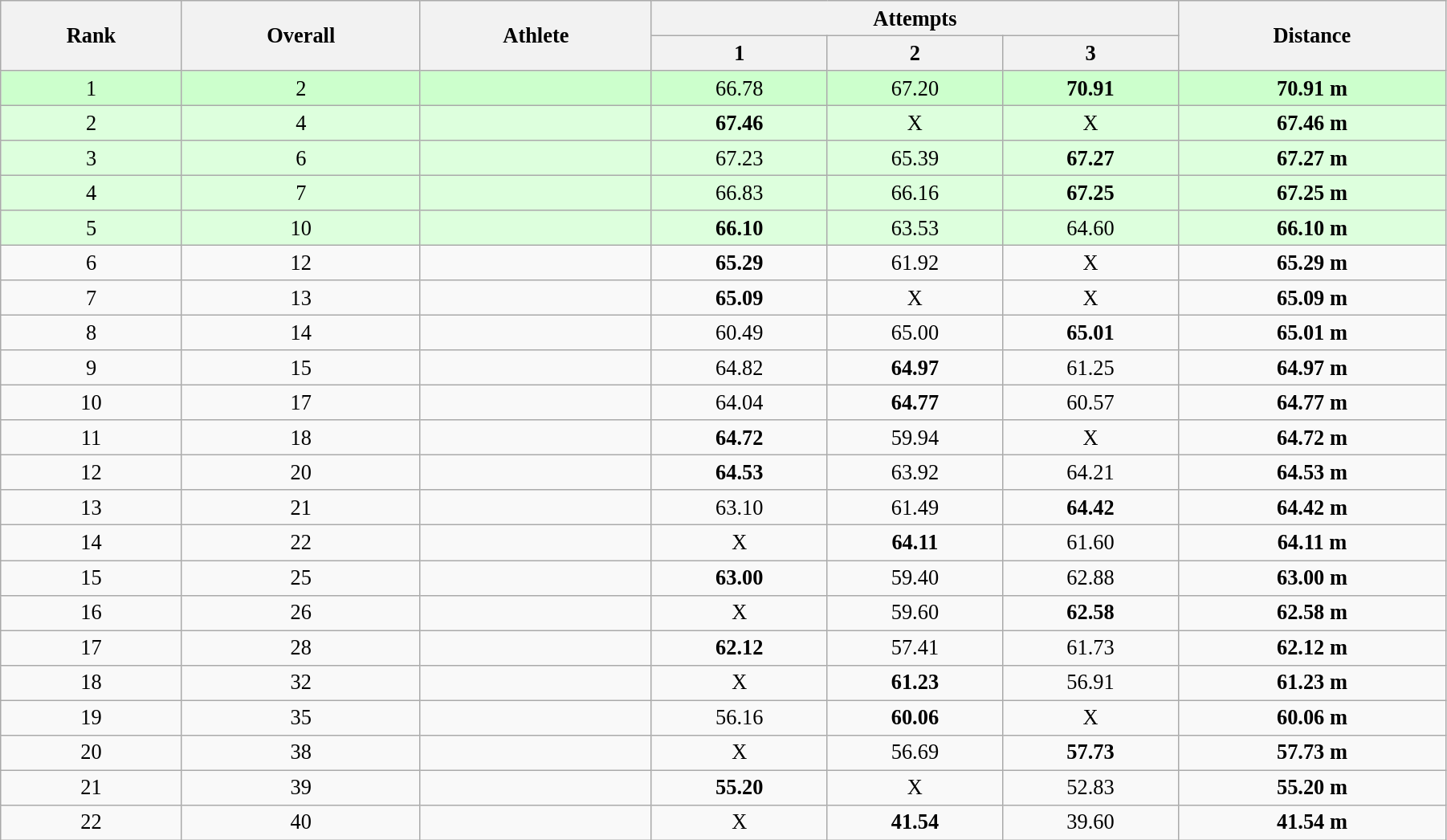<table class="wikitable" style=" text-align:center; font-size:110%;" width="95%">
<tr>
<th rowspan="2">Rank</th>
<th rowspan="2">Overall</th>
<th rowspan="2">Athlete</th>
<th colspan="3">Attempts</th>
<th rowspan="2">Distance</th>
</tr>
<tr>
<th>1</th>
<th>2</th>
<th>3</th>
</tr>
<tr style="background:#ccffcc;">
<td>1</td>
<td>2</td>
<td align=left></td>
<td>66.78</td>
<td>67.20</td>
<td><strong>70.91</strong></td>
<td><strong>70.91 m</strong></td>
</tr>
<tr style="background:#ddffdd;">
<td>2</td>
<td>4</td>
<td align=left></td>
<td><strong>67.46</strong></td>
<td>X</td>
<td>X</td>
<td><strong>67.46 m </strong></td>
</tr>
<tr style="background:#ddffdd;">
<td>3</td>
<td>6</td>
<td align=left></td>
<td>67.23</td>
<td>65.39</td>
<td><strong>67.27</strong></td>
<td><strong>67.27 m </strong></td>
</tr>
<tr style="background:#ddffdd;">
<td>4</td>
<td>7</td>
<td align=left></td>
<td>66.83</td>
<td>66.16</td>
<td><strong>67.25</strong></td>
<td><strong>67.25 m </strong></td>
</tr>
<tr style="background:#ddffdd;">
<td>5</td>
<td>10</td>
<td align=left></td>
<td><strong>66.10</strong></td>
<td>63.53</td>
<td>64.60</td>
<td><strong>66.10 m </strong></td>
</tr>
<tr>
<td>6</td>
<td>12</td>
<td align=left></td>
<td><strong>65.29</strong></td>
<td>61.92</td>
<td>X</td>
<td><strong>65.29 m </strong></td>
</tr>
<tr>
<td>7</td>
<td>13</td>
<td align=left></td>
<td><strong>65.09</strong></td>
<td>X</td>
<td>X</td>
<td><strong>65.09 m </strong></td>
</tr>
<tr>
<td>8</td>
<td>14</td>
<td align=left></td>
<td>60.49</td>
<td>65.00</td>
<td><strong>65.01</strong></td>
<td><strong>65.01 m </strong></td>
</tr>
<tr>
<td>9</td>
<td>15</td>
<td align=left></td>
<td>64.82</td>
<td><strong>64.97</strong></td>
<td>61.25</td>
<td><strong>64.97 m </strong></td>
</tr>
<tr>
<td>10</td>
<td>17</td>
<td align=left></td>
<td>64.04</td>
<td><strong>64.77</strong></td>
<td>60.57</td>
<td><strong>64.77 m </strong></td>
</tr>
<tr>
<td>11</td>
<td>18</td>
<td align=left></td>
<td><strong>64.72</strong></td>
<td>59.94</td>
<td>X</td>
<td><strong>64.72 m </strong></td>
</tr>
<tr>
<td>12</td>
<td>20</td>
<td align=left></td>
<td><strong>64.53</strong></td>
<td>63.92</td>
<td>64.21</td>
<td><strong>64.53 m </strong></td>
</tr>
<tr>
<td>13</td>
<td>21</td>
<td align=left></td>
<td>63.10</td>
<td>61.49</td>
<td><strong>64.42</strong></td>
<td><strong>64.42 m </strong></td>
</tr>
<tr>
<td>14</td>
<td>22</td>
<td align=left></td>
<td>X</td>
<td><strong>64.11</strong></td>
<td>61.60</td>
<td><strong>64.11 m </strong></td>
</tr>
<tr>
<td>15</td>
<td>25</td>
<td align=left></td>
<td><strong>63.00</strong></td>
<td>59.40</td>
<td>62.88</td>
<td><strong>63.00 m </strong></td>
</tr>
<tr>
<td>16</td>
<td>26</td>
<td align=left></td>
<td>X</td>
<td>59.60</td>
<td><strong>62.58</strong></td>
<td><strong>62.58 m </strong></td>
</tr>
<tr>
<td>17</td>
<td>28</td>
<td align=left></td>
<td><strong>62.12</strong></td>
<td>57.41</td>
<td>61.73</td>
<td><strong>62.12 m </strong></td>
</tr>
<tr>
<td>18</td>
<td>32</td>
<td align=left></td>
<td>X</td>
<td><strong>61.23</strong></td>
<td>56.91</td>
<td><strong>61.23 m </strong></td>
</tr>
<tr>
<td>19</td>
<td>35</td>
<td align=left></td>
<td>56.16</td>
<td><strong>60.06</strong></td>
<td>X</td>
<td><strong>60.06 m </strong></td>
</tr>
<tr>
<td>20</td>
<td>38</td>
<td align=left></td>
<td>X</td>
<td>56.69</td>
<td><strong>57.73</strong></td>
<td><strong>57.73 m </strong></td>
</tr>
<tr>
<td>21</td>
<td>39</td>
<td align=left></td>
<td><strong>55.20</strong></td>
<td>X</td>
<td>52.83</td>
<td><strong>55.20 m </strong></td>
</tr>
<tr>
<td>22</td>
<td>40</td>
<td align=left></td>
<td>X</td>
<td><strong>41.54</strong></td>
<td>39.60</td>
<td><strong>41.54 m </strong></td>
</tr>
</table>
